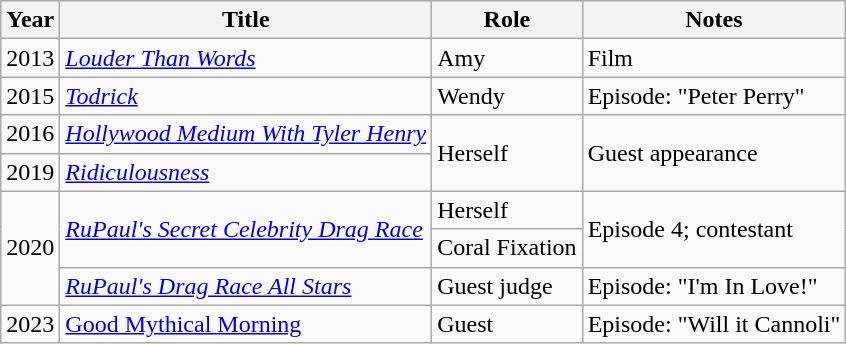<table class="wikitable">
<tr>
<th>Year</th>
<th>Title</th>
<th>Role</th>
<th>Notes</th>
</tr>
<tr>
<td>2013</td>
<td><em><a href='#'>Louder Than Words</a></em></td>
<td>Amy</td>
<td>Film</td>
</tr>
<tr>
<td>2015</td>
<td><em><a href='#'>Todrick</a></em></td>
<td>Wendy</td>
<td>Episode: "Peter Perry"</td>
</tr>
<tr>
<td>2016</td>
<td><em><a href='#'>Hollywood Medium With Tyler Henry</a></em></td>
<td rowspan="2">Herself</td>
<td rowspan="2">Guest appearance</td>
</tr>
<tr>
<td>2019</td>
<td><em><a href='#'>Ridiculousness</a></em></td>
</tr>
<tr>
<td rowspan="3">2020</td>
<td rowspan="2"><em><a href='#'>RuPaul's Secret Celebrity Drag Race</a></em></td>
<td>Herself</td>
<td rowspan="2">Episode 4; contestant</td>
</tr>
<tr>
<td>Coral Fixation</td>
</tr>
<tr>
<td><em><a href='#'>RuPaul's Drag Race All Stars</a></em></td>
<td>Guest judge</td>
<td>Episode: "I'm In Love!"</td>
</tr>
<tr>
<td>2023</td>
<td><a href='#'>Good Mythical Morning</a></td>
<td>Guest</td>
<td>Episode: "Will it Cannoli"</td>
</tr>
</table>
